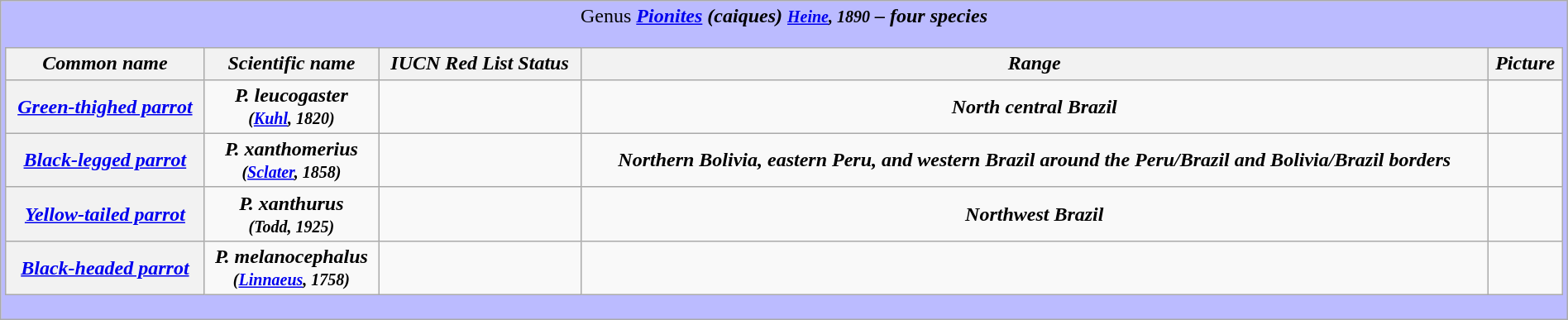<table class="wikitable" style="width:100%;text-align:center">
<tr>
<td colspan="100%" align="center" bgcolor="#BBBBFF">Genus <strong><em><a href='#'>Pionites</a><em> (caiques)<strong> <small><a href='#'>Heine</a>, 1890</small> – four species<br><table class="wikitable sortable" style="width:100%;text-align:center">
<tr>
<th scope="col">Common name</th>
<th scope="col">Scientific name</th>
<th scope="col">IUCN Red List Status</th>
<th scope="col" class="unsortable">Range</th>
<th scope="col" class="unsortable">Picture</th>
</tr>
<tr>
<th scope="row"><a href='#'>Green-thighed parrot</a></th>
<td></em>P. leucogaster<em> <br><small>(<a href='#'>Kuhl</a>, 1820)</small></td>
<td></td>
<td>North central Brazil</td>
<td></td>
</tr>
<tr>
<th scope="row"><a href='#'>Black-legged parrot</a></th>
<td></em>P. xanthomerius<em> <br><small>(<a href='#'>Sclater</a>, 1858)</small></td>
<td></td>
<td>Northern Bolivia, eastern Peru, and western Brazil around the Peru/Brazil and Bolivia/Brazil borders</td>
<td></td>
</tr>
<tr>
<th scope="row"><a href='#'>Yellow-tailed parrot</a></th>
<td></em>P. xanthurus<em> <br><small>(Todd, 1925)</small></td>
<td></td>
<td>Northwest Brazil</td>
<td></td>
</tr>
<tr>
<th scope="row"><a href='#'>Black-headed parrot</a></th>
<td></em>P. melanocephalus<em> <br><small>(<a href='#'>Linnaeus</a>, 1758)</small></td>
<td></td>
<td></td>
<td></td>
</tr>
</table>
</td>
</tr>
</table>
